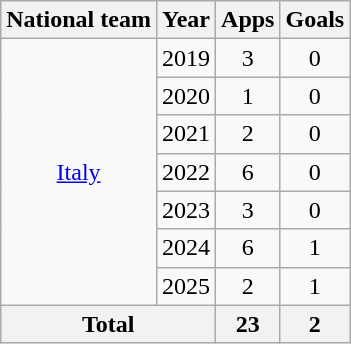<table class="wikitable" style="text-align:center">
<tr>
<th>National team</th>
<th>Year</th>
<th>Apps</th>
<th>Goals</th>
</tr>
<tr>
<td rowspan="7"><a href='#'>Italy</a></td>
<td>2019</td>
<td>3</td>
<td>0</td>
</tr>
<tr>
<td>2020</td>
<td>1</td>
<td>0</td>
</tr>
<tr>
<td>2021</td>
<td>2</td>
<td>0</td>
</tr>
<tr>
<td>2022</td>
<td>6</td>
<td>0</td>
</tr>
<tr>
<td>2023</td>
<td>3</td>
<td>0</td>
</tr>
<tr>
<td>2024</td>
<td>6</td>
<td>1</td>
</tr>
<tr>
<td>2025</td>
<td>2</td>
<td>1</td>
</tr>
<tr>
<th colspan="2">Total</th>
<th>23</th>
<th>2</th>
</tr>
</table>
